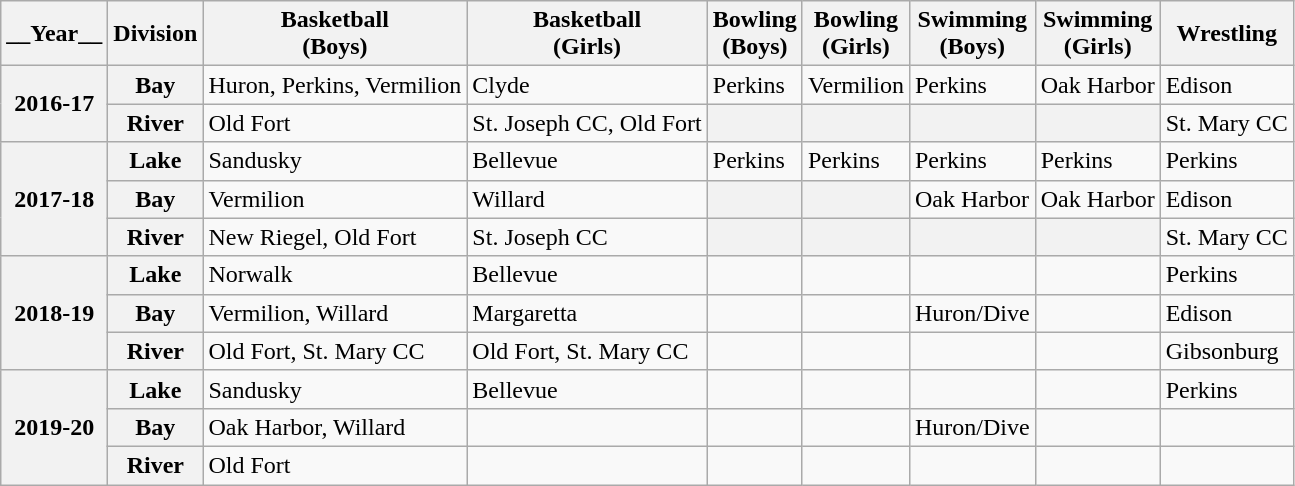<table class="wikitable">
<tr>
<th>__Year__</th>
<th>Division</th>
<th>Basketball<br>(Boys)</th>
<th>Basketball<br>(Girls)</th>
<th>Bowling<br>(Boys)</th>
<th>Bowling<br>(Girls)</th>
<th>Swimming<br>(Boys)</th>
<th>Swimming<br>(Girls)</th>
<th>Wrestling</th>
</tr>
<tr>
<th rowspan="2">2016-17</th>
<th>Bay</th>
<td>Huron, Perkins, Vermilion</td>
<td>Clyde</td>
<td>Perkins</td>
<td>Vermilion</td>
<td>Perkins</td>
<td>Oak Harbor</td>
<td>Edison</td>
</tr>
<tr>
<th>River</th>
<td>Old Fort</td>
<td>St. Joseph CC, Old Fort</td>
<th></th>
<th></th>
<th></th>
<th></th>
<td>St. Mary CC</td>
</tr>
<tr>
<th rowspan="3">2017-18</th>
<th>Lake</th>
<td>Sandusky</td>
<td>Bellevue</td>
<td>Perkins</td>
<td>Perkins</td>
<td>Perkins</td>
<td>Perkins</td>
<td>Perkins</td>
</tr>
<tr>
<th>Bay</th>
<td>Vermilion</td>
<td>Willard</td>
<th></th>
<th></th>
<td>Oak Harbor</td>
<td>Oak Harbor</td>
<td>Edison</td>
</tr>
<tr>
<th>River</th>
<td>New Riegel, Old Fort</td>
<td>St. Joseph CC</td>
<th></th>
<th></th>
<th></th>
<th></th>
<td>St. Mary CC</td>
</tr>
<tr>
<th rowspan="3">2018-19</th>
<th>Lake</th>
<td>Norwalk</td>
<td>Bellevue</td>
<td></td>
<td></td>
<td></td>
<td></td>
<td>Perkins</td>
</tr>
<tr>
<th>Bay</th>
<td>Vermilion, Willard</td>
<td>Margaretta</td>
<td></td>
<td></td>
<td>Huron/Dive</td>
<td></td>
<td>Edison</td>
</tr>
<tr>
<th>River</th>
<td>Old Fort, St. Mary CC</td>
<td>Old Fort, St. Mary CC</td>
<td></td>
<td></td>
<td></td>
<td></td>
<td>Gibsonburg</td>
</tr>
<tr>
<th rowspan="3">2019-20</th>
<th>Lake</th>
<td>Sandusky</td>
<td>Bellevue</td>
<td></td>
<td></td>
<td></td>
<td></td>
<td>Perkins</td>
</tr>
<tr>
<th>Bay</th>
<td>Oak Harbor, Willard</td>
<td></td>
<td></td>
<td></td>
<td>Huron/Dive</td>
<td></td>
<td></td>
</tr>
<tr>
<th>River</th>
<td>Old Fort</td>
<td></td>
<td></td>
<td></td>
<td></td>
<td></td>
<td></td>
</tr>
</table>
